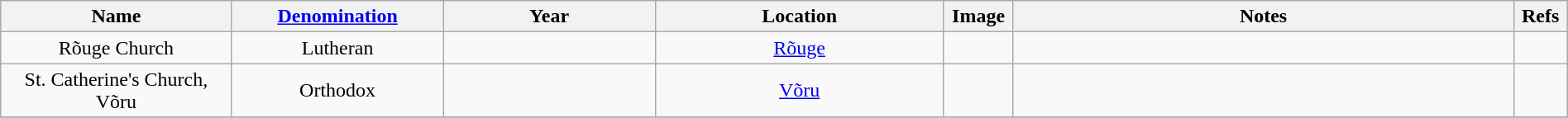<table class="wikitable sortable" style="width:100%; text-align: center">
<tr>
<th width = 12%>Name</th>
<th width = 11%><a href='#'>Denomination</a></th>
<th width = 11%>Year</th>
<th width = 15%>Location</th>
<th width =  2% class="unsortable">Image</th>
<th width = 26% class="unsortable">Notes</th>
<th width =  2% class="unsortable">Refs</th>
</tr>
<tr>
<td>Rõuge Church</td>
<td>Lutheran</td>
<td></td>
<td><a href='#'>Rõuge</a><br></td>
<td></td>
<td></td>
<td></td>
</tr>
<tr>
<td>St. Catherine's Church, Võru</td>
<td>Orthodox</td>
<td></td>
<td><a href='#'>Võru</a><br></td>
<td></td>
<td></td>
<td></td>
</tr>
<tr>
</tr>
</table>
